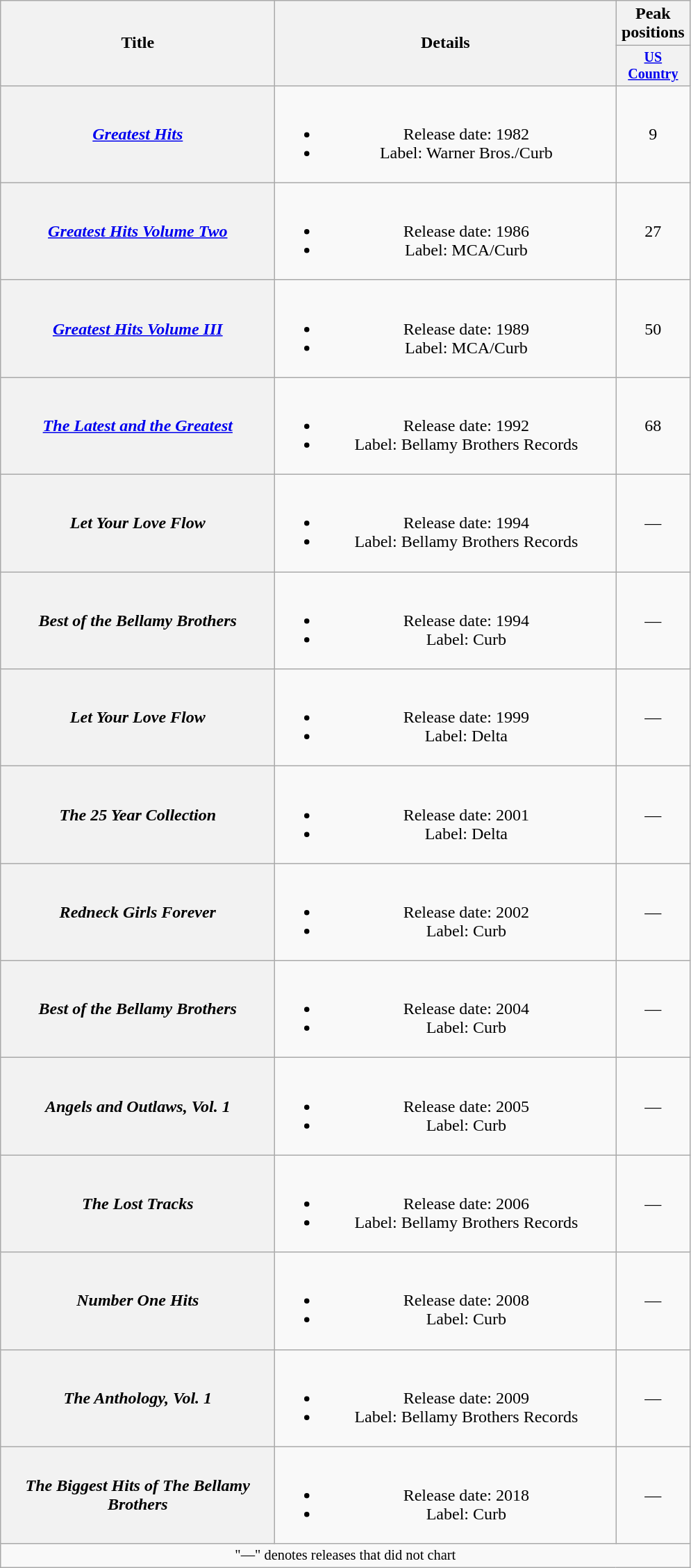<table class="wikitable plainrowheaders" style="text-align:center;">
<tr>
<th scope="col" rowspan="2" style="width:16em;">Title</th>
<th scope="col" rowspan="2" style="width:20em;">Details</th>
<th scope="col" colspan="1">Peak positions</th>
</tr>
<tr style="font-size:smaller;">
<th scope="col" width="65"><a href='#'>US Country</a><br></th>
</tr>
<tr>
<th scope="row"><em><a href='#'>Greatest Hits</a></em></th>
<td><br><ul><li>Release date: 1982</li><li>Label: Warner Bros./Curb</li></ul></td>
<td>9</td>
</tr>
<tr>
<th scope="row"><em><a href='#'>Greatest Hits Volume Two</a></em></th>
<td><br><ul><li>Release date: 1986</li><li>Label: MCA/Curb</li></ul></td>
<td>27</td>
</tr>
<tr>
<th scope="row"><em><a href='#'>Greatest Hits Volume III</a></em></th>
<td><br><ul><li>Release date: 1989</li><li>Label: MCA/Curb</li></ul></td>
<td>50</td>
</tr>
<tr>
<th scope="row"><em><a href='#'>The Latest and the Greatest</a></em></th>
<td><br><ul><li>Release date: 1992</li><li>Label: Bellamy Brothers Records</li></ul></td>
<td>68</td>
</tr>
<tr>
<th scope="row"><em>Let Your Love Flow</em></th>
<td><br><ul><li>Release date: 1994</li><li>Label: Bellamy Brothers Records</li></ul></td>
<td>—</td>
</tr>
<tr>
<th scope="row"><em>Best of the Bellamy Brothers</em></th>
<td><br><ul><li>Release date: 1994</li><li>Label: Curb</li></ul></td>
<td>—</td>
</tr>
<tr>
<th scope="row"><em>Let Your Love Flow</em></th>
<td><br><ul><li>Release date: 1999</li><li>Label: Delta</li></ul></td>
<td>—</td>
</tr>
<tr>
<th scope="row"><em>The 25 Year Collection</em></th>
<td><br><ul><li>Release date: 2001</li><li>Label: Delta</li></ul></td>
<td>—</td>
</tr>
<tr>
<th scope="row"><em>Redneck Girls Forever</em></th>
<td><br><ul><li>Release date: 2002</li><li>Label: Curb</li></ul></td>
<td>—</td>
</tr>
<tr>
<th scope="row"><em>Best of the Bellamy Brothers</em></th>
<td><br><ul><li>Release date: 2004</li><li>Label: Curb</li></ul></td>
<td>—</td>
</tr>
<tr>
<th scope="row"><em>Angels and Outlaws, Vol. 1</em></th>
<td><br><ul><li>Release date: 2005</li><li>Label: Curb</li></ul></td>
<td>—</td>
</tr>
<tr>
<th scope="row"><em>The Lost Tracks</em></th>
<td><br><ul><li>Release date: 2006</li><li>Label: Bellamy Brothers Records</li></ul></td>
<td>—</td>
</tr>
<tr>
<th scope="row"><em>Number One Hits</em></th>
<td><br><ul><li>Release date: 2008</li><li>Label: Curb</li></ul></td>
<td>—</td>
</tr>
<tr>
<th scope="row"><em>The Anthology, Vol. 1</em></th>
<td><br><ul><li>Release date: 2009</li><li>Label: Bellamy Brothers Records</li></ul></td>
<td>—</td>
</tr>
<tr>
<th scope="row"><em>The Biggest Hits of The Bellamy Brothers</em></th>
<td><br><ul><li>Release date: 2018</li><li>Label: Curb</li></ul></td>
<td>—</td>
</tr>
<tr>
<td colspan="3" style="font-size:85%">"—" denotes releases that did not chart</td>
</tr>
</table>
